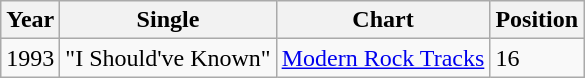<table class="wikitable sortable plainrowheaders">
<tr>
<th align="left">Year</th>
<th align="left">Single</th>
<th align="left">Chart</th>
<th align="left">Position</th>
</tr>
<tr>
<td align="left">1993</td>
<td align="left">"I Should've Known"</td>
<td align="left"><a href='#'>Modern Rock Tracks</a></td>
<td align="left">16</td>
</tr>
</table>
